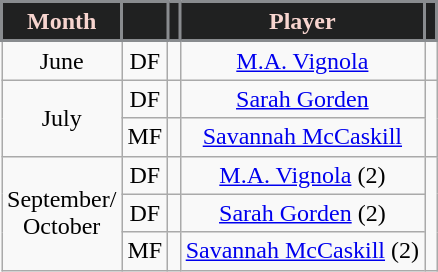<table class="wikitable" style="text-align:center;">
<tr>
<th style="background:#202121; color:#F7D5CF; border:2px solid #898C8F;" scope="col">Month</th>
<th style="background:#202121; color:#F7D5CF; border:2px solid #898C8F;" scope="col"></th>
<th style="background:#202121; color:#F7D5CF; border:2px solid #898C8F;" scope="col"></th>
<th style="background:#202121; color:#F7D5CF; border:2px solid #898C8F;" scope="col">Player</th>
<th style="background:#202121; color:#F7D5CF; border:2px solid #898C8F;" scope="col"></th>
</tr>
<tr>
<td>June</td>
<td>DF</td>
<td></td>
<td><a href='#'>M.A. Vignola</a></td>
<td></td>
</tr>
<tr>
<td rowspan="2">July</td>
<td>DF</td>
<td></td>
<td><a href='#'>Sarah Gorden</a></td>
<td rowspan="2"></td>
</tr>
<tr>
<td>MF</td>
<td></td>
<td><a href='#'>Savannah McCaskill</a></td>
</tr>
<tr>
<td rowspan="3">September/<br>October</td>
<td>DF</td>
<td></td>
<td><a href='#'>M.A. Vignola</a> (2)</td>
<td rowspan="3"></td>
</tr>
<tr>
<td>DF</td>
<td></td>
<td><a href='#'>Sarah Gorden</a> (2)</td>
</tr>
<tr>
<td>MF</td>
<td></td>
<td><a href='#'>Savannah McCaskill</a> (2)</td>
</tr>
</table>
